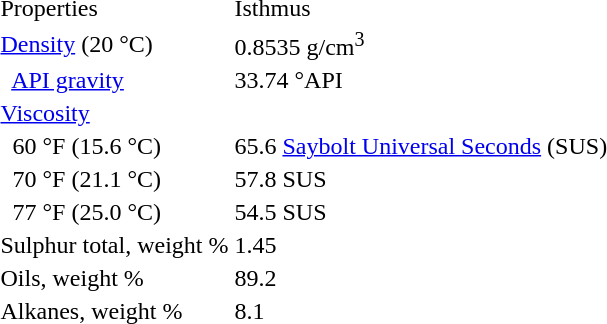<table>
<tr>
<td>Properties</td>
<td>Isthmus</td>
</tr>
<tr>
<td><a href='#'>Density</a> (20 °C)</td>
<td>0.8535 g/cm<sup>3</sup></td>
</tr>
<tr>
<td>  <a href='#'>API gravity</a></td>
<td>33.74 °API</td>
</tr>
<tr>
<td><a href='#'>Viscosity</a></td>
<td></td>
</tr>
<tr>
<td>  60 °F (15.6 °C)</td>
<td>65.6 <a href='#'>Saybolt Universal Seconds</a> (SUS)</td>
</tr>
<tr>
<td>  70 °F (21.1 °C)</td>
<td>57.8 SUS</td>
</tr>
<tr>
<td>  77 °F (25.0 °C)</td>
<td>54.5 SUS</td>
</tr>
<tr>
<td>Sulphur total, weight %</td>
<td>1.45</td>
</tr>
<tr>
<td>Oils, weight %</td>
<td>89.2</td>
</tr>
<tr>
<td>Alkanes, weight %</td>
<td>8.1</td>
</tr>
<tr>
</tr>
</table>
